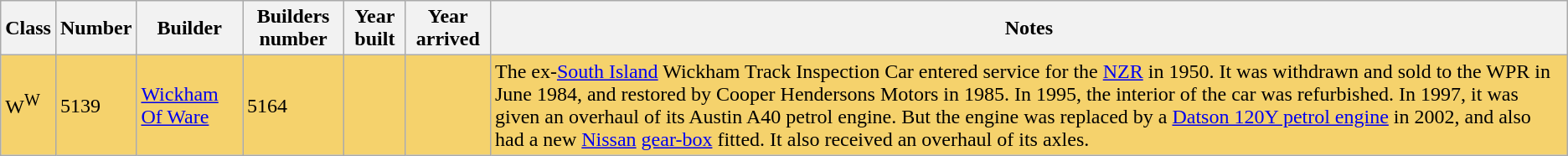<table class="sortable wikitable" border="1">
<tr>
<th>Class</th>
<th>Number</th>
<th>Builder</th>
<th>Builders number</th>
<th>Year built</th>
<th>Year arrived</th>
<th>Notes</th>
</tr>
<tr style="background:#F5D26C;">
<td>W<sup>W</sup></td>
<td>5139</td>
<td><a href='#'>Wickham Of Ware</a></td>
<td>5164</td>
<td></td>
<td></td>
<td>The ex-<a href='#'>South Island</a> Wickham Track Inspection Car entered service for the <a href='#'>NZR</a> in 1950.  It was withdrawn and sold to the WPR in June 1984, and restored by Cooper Hendersons Motors in 1985. In 1995, the interior of the car was refurbished. In 1997, it was given an overhaul of its Austin A40 petrol engine. But the engine was replaced by a <a href='#'>Datson 120Y petrol engine</a> in 2002, and also had a new <a href='#'>Nissan</a> <a href='#'>gear-box</a> fitted. It also received an overhaul of its axles.</td>
</tr>
</table>
